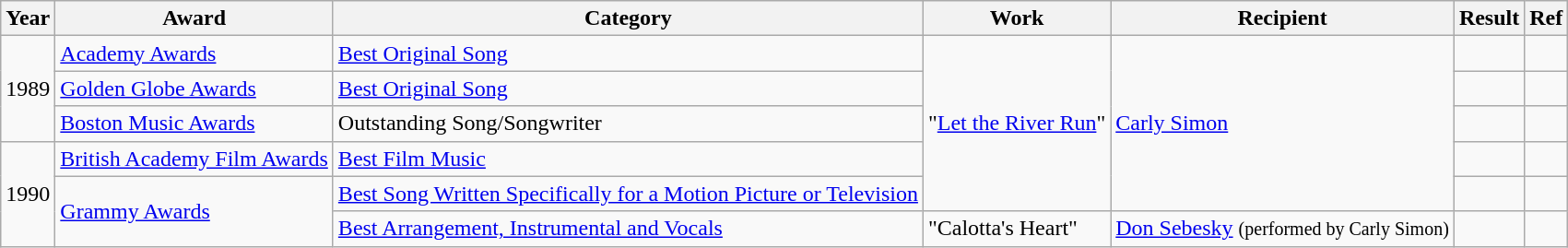<table class="wikitable">
<tr>
<th>Year</th>
<th>Award</th>
<th>Category</th>
<th>Work</th>
<th>Recipient</th>
<th>Result</th>
<th>Ref</th>
</tr>
<tr>
<td align="left" rowspan="3">1989</td>
<td><a href='#'>Academy Awards</a></td>
<td><a href='#'>Best Original Song</a></td>
<td align="left" rowspan="5">"<a href='#'>Let the River Run</a>"</td>
<td align="left" rowspan="5"><a href='#'>Carly Simon</a></td>
<td></td>
<td align="center"></td>
</tr>
<tr>
<td><a href='#'>Golden Globe Awards</a></td>
<td><a href='#'>Best Original Song</a></td>
<td></td>
<td align="center"></td>
</tr>
<tr>
<td><a href='#'>Boston Music Awards</a></td>
<td>Outstanding Song/Songwriter</td>
<td></td>
<td align="center"></td>
</tr>
<tr>
<td align="left" rowspan="3">1990</td>
<td><a href='#'>British Academy Film Awards</a></td>
<td><a href='#'>Best Film Music</a></td>
<td></td>
<td align="center"></td>
</tr>
<tr>
<td rowspan="2"><a href='#'>Grammy Awards</a></td>
<td><a href='#'>Best Song Written Specifically for a Motion Picture or Television</a></td>
<td></td>
<td align="center"></td>
</tr>
<tr>
<td><a href='#'>Best Arrangement, Instrumental and Vocals</a></td>
<td>"Calotta's Heart"</td>
<td><a href='#'>Don Sebesky</a> <small>(performed by Carly Simon)</small></td>
<td></td>
<td align="center"></td>
</tr>
</table>
